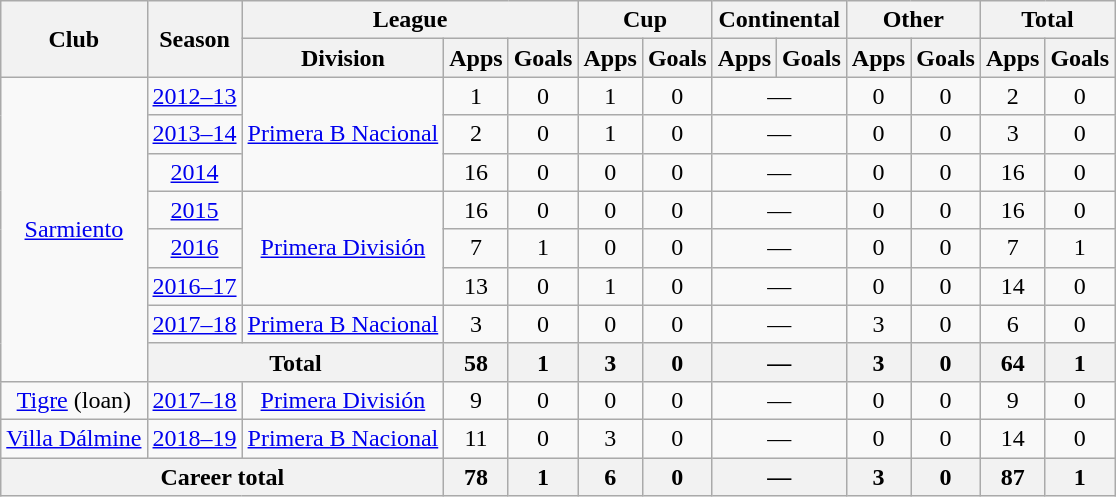<table class="wikitable" style="text-align:center">
<tr>
<th rowspan="2">Club</th>
<th rowspan="2">Season</th>
<th colspan="3">League</th>
<th colspan="2">Cup</th>
<th colspan="2">Continental</th>
<th colspan="2">Other</th>
<th colspan="2">Total</th>
</tr>
<tr>
<th>Division</th>
<th>Apps</th>
<th>Goals</th>
<th>Apps</th>
<th>Goals</th>
<th>Apps</th>
<th>Goals</th>
<th>Apps</th>
<th>Goals</th>
<th>Apps</th>
<th>Goals</th>
</tr>
<tr>
<td rowspan="8"><a href='#'>Sarmiento</a></td>
<td><a href='#'>2012–13</a></td>
<td rowspan="3"><a href='#'>Primera B Nacional</a></td>
<td>1</td>
<td>0</td>
<td>1</td>
<td>0</td>
<td colspan="2">—</td>
<td>0</td>
<td>0</td>
<td>2</td>
<td>0</td>
</tr>
<tr>
<td><a href='#'>2013–14</a></td>
<td>2</td>
<td>0</td>
<td>1</td>
<td>0</td>
<td colspan="2">—</td>
<td>0</td>
<td>0</td>
<td>3</td>
<td>0</td>
</tr>
<tr>
<td><a href='#'>2014</a></td>
<td>16</td>
<td>0</td>
<td>0</td>
<td>0</td>
<td colspan="2">—</td>
<td>0</td>
<td>0</td>
<td>16</td>
<td>0</td>
</tr>
<tr>
<td><a href='#'>2015</a></td>
<td rowspan="3"><a href='#'>Primera División</a></td>
<td>16</td>
<td>0</td>
<td>0</td>
<td>0</td>
<td colspan="2">—</td>
<td>0</td>
<td>0</td>
<td>16</td>
<td>0</td>
</tr>
<tr>
<td><a href='#'>2016</a></td>
<td>7</td>
<td>1</td>
<td>0</td>
<td>0</td>
<td colspan="2">—</td>
<td>0</td>
<td>0</td>
<td>7</td>
<td>1</td>
</tr>
<tr>
<td><a href='#'>2016–17</a></td>
<td>13</td>
<td>0</td>
<td>1</td>
<td>0</td>
<td colspan="2">—</td>
<td>0</td>
<td>0</td>
<td>14</td>
<td>0</td>
</tr>
<tr>
<td><a href='#'>2017–18</a></td>
<td rowspan="1"><a href='#'>Primera B Nacional</a></td>
<td>3</td>
<td>0</td>
<td>0</td>
<td>0</td>
<td colspan="2">—</td>
<td>3</td>
<td>0</td>
<td>6</td>
<td>0</td>
</tr>
<tr>
<th colspan="2">Total</th>
<th>58</th>
<th>1</th>
<th>3</th>
<th>0</th>
<th colspan="2">—</th>
<th>3</th>
<th>0</th>
<th>64</th>
<th>1</th>
</tr>
<tr>
<td rowspan="1"><a href='#'>Tigre</a> (loan)</td>
<td><a href='#'>2017–18</a></td>
<td rowspan="1"><a href='#'>Primera División</a></td>
<td>9</td>
<td>0</td>
<td>0</td>
<td>0</td>
<td colspan="2">—</td>
<td>0</td>
<td>0</td>
<td>9</td>
<td>0</td>
</tr>
<tr>
<td rowspan="1"><a href='#'>Villa Dálmine</a></td>
<td><a href='#'>2018–19</a></td>
<td rowspan="1"><a href='#'>Primera B Nacional</a></td>
<td>11</td>
<td>0</td>
<td>3</td>
<td>0</td>
<td colspan="2">—</td>
<td>0</td>
<td>0</td>
<td>14</td>
<td>0</td>
</tr>
<tr>
<th colspan="3">Career total</th>
<th>78</th>
<th>1</th>
<th>6</th>
<th>0</th>
<th colspan="2">—</th>
<th>3</th>
<th>0</th>
<th>87</th>
<th>1</th>
</tr>
</table>
